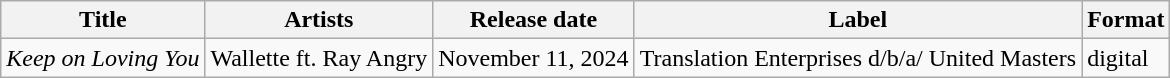<table class="wikitable sortable">
<tr>
<th>Title</th>
<th>Artists</th>
<th>Release date</th>
<th>Label</th>
<th>Format</th>
</tr>
<tr>
<td><em>Keep on Loving You</em></td>
<td>Wallette ft. Ray Angry</td>
<td>November 11, 2024</td>
<td>Translation Enterprises d/b/a/ United Masters</td>
<td>digital</td>
</tr>
</table>
